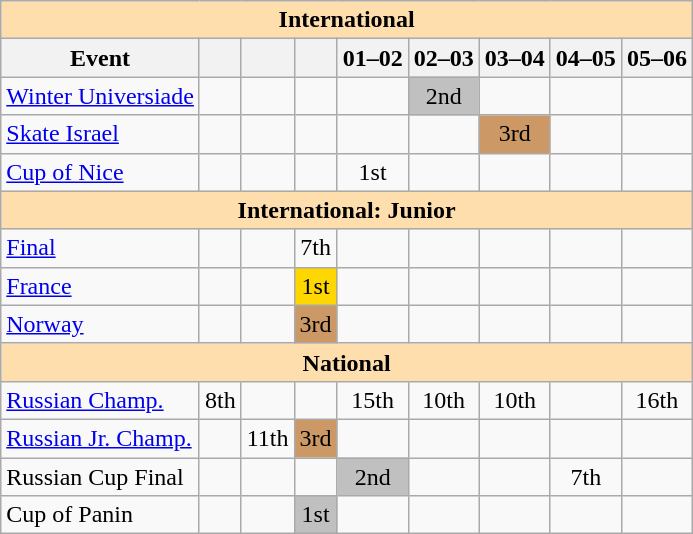<table class="wikitable" style="text-align:center">
<tr>
<th style="background-color: #ffdead; " colspan=9 align=center>International</th>
</tr>
<tr>
<th>Event</th>
<th></th>
<th></th>
<th></th>
<th>01–02</th>
<th>02–03</th>
<th>03–04</th>
<th>04–05</th>
<th>05–06</th>
</tr>
<tr>
<td align=left><a href='#'>Winter Universiade</a></td>
<td></td>
<td></td>
<td></td>
<td></td>
<td bgcolor=silver>2nd</td>
<td></td>
<td></td>
<td></td>
</tr>
<tr>
<td align=left><a href='#'>Skate Israel</a></td>
<td></td>
<td></td>
<td></td>
<td></td>
<td></td>
<td bgcolor=cc9966>3rd</td>
<td></td>
<td></td>
</tr>
<tr>
<td align=left><a href='#'>Cup of Nice</a></td>
<td></td>
<td></td>
<td></td>
<td>1st</td>
<td></td>
<td></td>
<td></td>
<td></td>
</tr>
<tr>
<th style="background-color: #ffdead; " colspan=9 align=center>International: Junior</th>
</tr>
<tr>
<td align=left> <a href='#'>Final</a></td>
<td></td>
<td></td>
<td>7th</td>
<td></td>
<td></td>
<td></td>
<td></td>
<td></td>
</tr>
<tr>
<td align=left> <a href='#'>France</a></td>
<td></td>
<td></td>
<td bgcolor=gold>1st</td>
<td></td>
<td></td>
<td></td>
<td></td>
<td></td>
</tr>
<tr>
<td align=left> <a href='#'>Norway</a></td>
<td></td>
<td></td>
<td bgcolor=cc9966>3rd</td>
<td></td>
<td></td>
<td></td>
<td></td>
<td></td>
</tr>
<tr>
<th style="background-color: #ffdead; " colspan=9 align=center>National</th>
</tr>
<tr>
<td align=left><a href='#'>Russian Champ.</a></td>
<td>8th</td>
<td></td>
<td></td>
<td>15th</td>
<td>10th</td>
<td>10th</td>
<td></td>
<td>16th</td>
</tr>
<tr>
<td align=left><a href='#'>Russian Jr. Champ.</a></td>
<td></td>
<td>11th</td>
<td bgcolor=cc9966>3rd</td>
<td></td>
<td></td>
<td></td>
<td></td>
<td></td>
</tr>
<tr>
<td align=left>Russian Cup Final</td>
<td></td>
<td></td>
<td></td>
<td bgcolor=silver>2nd</td>
<td></td>
<td></td>
<td>7th</td>
<td></td>
</tr>
<tr>
<td align=left>Cup of Panin</td>
<td></td>
<td></td>
<td bgcolor=silver>1st</td>
<td></td>
<td></td>
<td></td>
<td></td>
<td></td>
</tr>
</table>
